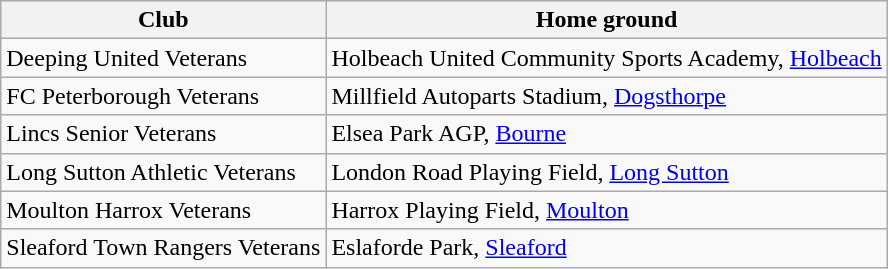<table class="wikitable" border="1">
<tr>
<th>Club</th>
<th>Home ground</th>
</tr>
<tr>
<td>Deeping United Veterans</td>
<td>Holbeach United Community Sports Academy, <a href='#'>Holbeach</a></td>
</tr>
<tr>
<td>FC Peterborough Veterans</td>
<td>Millfield Autoparts Stadium, <a href='#'>Dogsthorpe</a></td>
</tr>
<tr>
<td>Lincs Senior Veterans</td>
<td>Elsea Park AGP, <a href='#'>Bourne</a></td>
</tr>
<tr>
<td>Long Sutton Athletic Veterans</td>
<td>London Road Playing Field, <a href='#'>Long Sutton</a></td>
</tr>
<tr>
<td>Moulton Harrox Veterans</td>
<td>Harrox Playing Field, <a href='#'>Moulton</a></td>
</tr>
<tr>
<td>Sleaford Town Rangers Veterans</td>
<td>Eslaforde Park, <a href='#'>Sleaford</a></td>
</tr>
</table>
